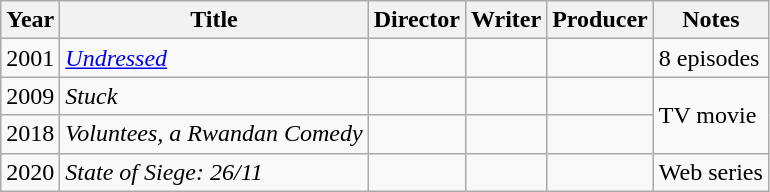<table class="wikitable">
<tr>
<th>Year</th>
<th>Title</th>
<th>Director</th>
<th>Writer</th>
<th>Producer</th>
<th>Notes</th>
</tr>
<tr>
<td>2001</td>
<td><em><a href='#'>Undressed</a></em></td>
<td></td>
<td></td>
<td></td>
<td>8 episodes</td>
</tr>
<tr>
<td>2009</td>
<td><em>Stuck</em></td>
<td></td>
<td></td>
<td></td>
<td rowspan="2">TV movie</td>
</tr>
<tr>
<td>2018</td>
<td><em>Voluntees, a Rwandan Comedy</em></td>
<td></td>
<td></td>
<td></td>
</tr>
<tr>
<td>2020</td>
<td><em>State of Siege: 26/11</em></td>
<td></td>
<td></td>
<td></td>
<td>Web series</td>
</tr>
</table>
